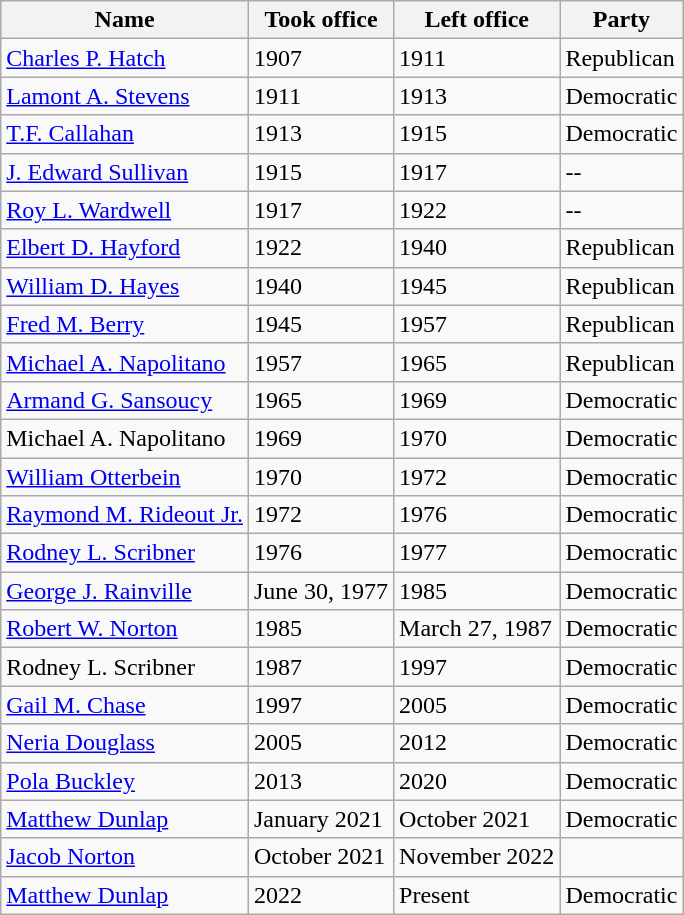<table class="wikitable">
<tr>
<th>Name</th>
<th>Took office</th>
<th>Left office</th>
<th>Party</th>
</tr>
<tr>
<td><a href='#'>Charles P. Hatch</a></td>
<td>1907</td>
<td>1911</td>
<td>Republican</td>
</tr>
<tr>
<td><a href='#'>Lamont A. Stevens</a></td>
<td>1911</td>
<td>1913</td>
<td>Democratic</td>
</tr>
<tr>
<td><a href='#'>T.F. Callahan</a></td>
<td>1913</td>
<td>1915</td>
<td>Democratic</td>
</tr>
<tr>
<td><a href='#'>J. Edward Sullivan</a></td>
<td>1915</td>
<td>1917</td>
<td>--</td>
</tr>
<tr>
<td><a href='#'>Roy L. Wardwell</a></td>
<td>1917</td>
<td>1922</td>
<td>--</td>
</tr>
<tr>
<td><a href='#'>Elbert D. Hayford</a></td>
<td>1922</td>
<td>1940</td>
<td>Republican</td>
</tr>
<tr>
<td><a href='#'>William D. Hayes</a></td>
<td>1940</td>
<td>1945</td>
<td>Republican</td>
</tr>
<tr>
<td><a href='#'>Fred M. Berry</a></td>
<td>1945</td>
<td>1957</td>
<td>Republican</td>
</tr>
<tr>
<td><a href='#'>Michael A. Napolitano</a></td>
<td>1957</td>
<td>1965</td>
<td>Republican</td>
</tr>
<tr>
<td><a href='#'>Armand G. Sansoucy</a></td>
<td>1965</td>
<td>1969</td>
<td>Democratic</td>
</tr>
<tr>
<td>Michael A. Napolitano</td>
<td>1969</td>
<td>1970</td>
<td>Democratic</td>
</tr>
<tr>
<td><a href='#'>William Otterbein</a></td>
<td>1970</td>
<td>1972</td>
<td>Democratic</td>
</tr>
<tr>
<td><a href='#'>Raymond M. Rideout Jr.</a></td>
<td>1972</td>
<td>1976</td>
<td>Democratic</td>
</tr>
<tr>
<td><a href='#'>Rodney L. Scribner</a></td>
<td>1976</td>
<td>1977</td>
<td>Democratic</td>
</tr>
<tr>
<td><a href='#'>George J. Rainville</a></td>
<td>June 30, 1977</td>
<td>1985</td>
<td>Democratic</td>
</tr>
<tr>
<td><a href='#'>Robert W. Norton</a></td>
<td>1985</td>
<td>March 27, 1987</td>
<td>Democratic</td>
</tr>
<tr>
<td>Rodney L. Scribner</td>
<td>1987</td>
<td>1997</td>
<td>Democratic</td>
</tr>
<tr>
<td><a href='#'>Gail M. Chase</a></td>
<td>1997</td>
<td>2005</td>
<td>Democratic</td>
</tr>
<tr>
<td><a href='#'>Neria Douglass</a></td>
<td>2005</td>
<td>2012</td>
<td>Democratic</td>
</tr>
<tr>
<td><a href='#'>Pola Buckley</a></td>
<td>2013</td>
<td>2020</td>
<td>Democratic</td>
</tr>
<tr>
<td><a href='#'>Matthew Dunlap</a></td>
<td>January 2021</td>
<td>October 2021</td>
<td>Democratic</td>
</tr>
<tr>
<td><a href='#'>Jacob Norton</a></td>
<td>October 2021</td>
<td November 2022>November 2022</td>
</tr>
<tr>
<td><a href='#'>Matthew Dunlap</a></td>
<td>2022</td>
<td>Present</td>
<td>Democratic</td>
</tr>
</table>
